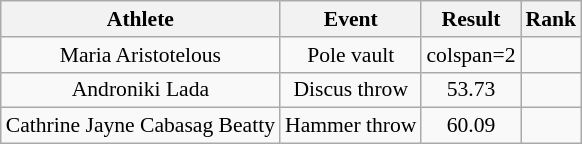<table class="wikitable" style="font-size:90%">
<tr>
<th>Athlete</th>
<th>Event</th>
<th>Result</th>
<th>Rank</th>
</tr>
<tr align=center>
<td>Maria Aristotelous</td>
<td>Pole vault</td>
<td>colspan=2 </td>
</tr>
<tr align=center>
<td>Androniki Lada</td>
<td>Discus throw</td>
<td>53.73</td>
<td></td>
</tr>
<tr align=center>
<td>Cathrine Jayne Cabasag Beatty</td>
<td>Hammer throw</td>
<td>60.09</td>
<td></td>
</tr>
</table>
